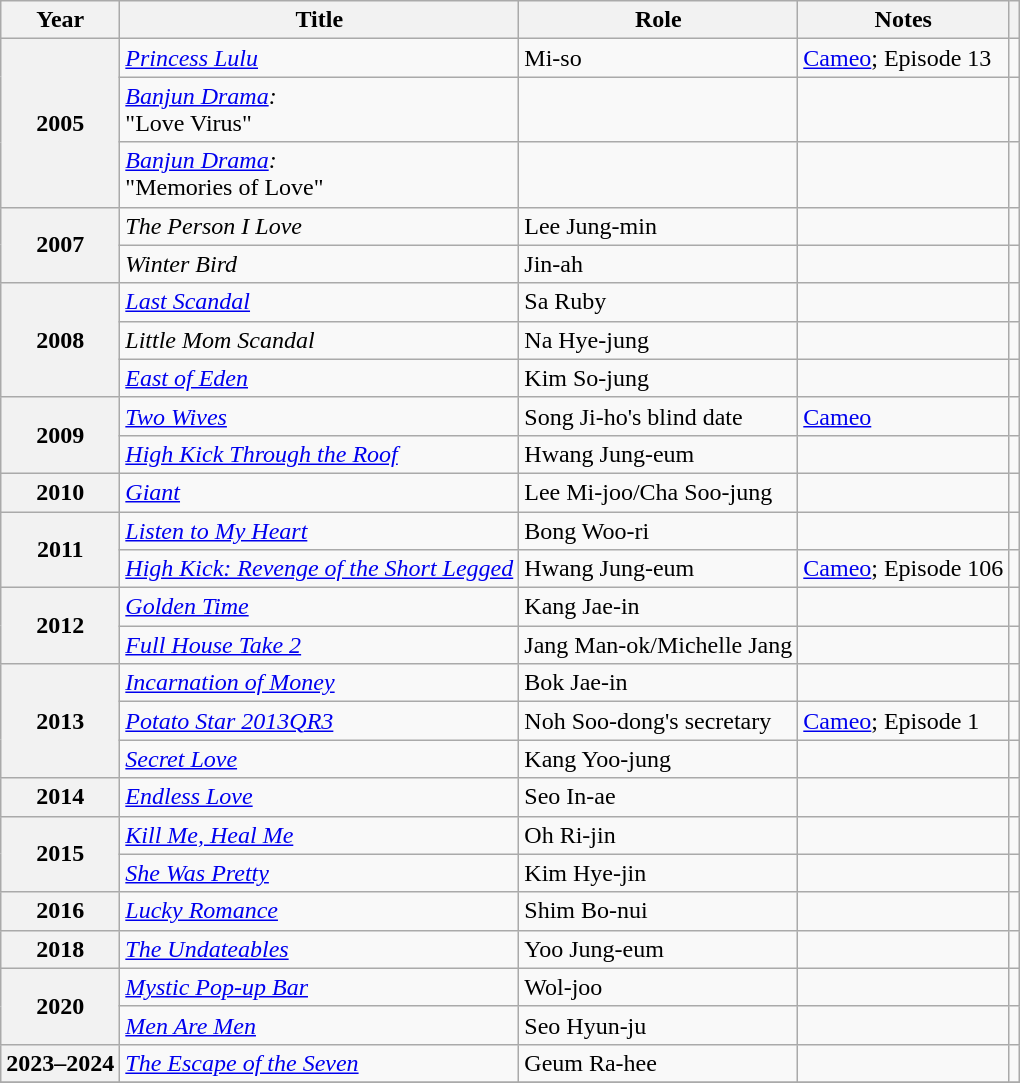<table class="wikitable plainrowheaders sortable">
<tr>
<th scope="col">Year</th>
<th scope="col">Title</th>
<th scope="col">Role</th>
<th scope="col" class="unsortable">Notes</th>
<th scope="col" class="unsortable"></th>
</tr>
<tr>
<th scope="row" rowspan=3>2005</th>
<td><em><a href='#'>Princess Lulu</a></em></td>
<td>Mi-so</td>
<td><a href='#'>Cameo</a>; Episode 13</td>
<td></td>
</tr>
<tr>
<td><em><a href='#'>Banjun Drama</a>:</em><br>"Love Virus"</td>
<td></td>
<td></td>
<td></td>
</tr>
<tr>
<td><em><a href='#'>Banjun Drama</a>:</em><br>"Memories of Love"</td>
<td></td>
<td></td>
<td></td>
</tr>
<tr>
<th scope="row" rowspan=2>2007</th>
<td><em>The Person I Love</em></td>
<td>Lee Jung-min</td>
<td></td>
<td></td>
</tr>
<tr>
<td><em>Winter Bird</em></td>
<td>Jin-ah</td>
<td></td>
<td style="text-align:center"></td>
</tr>
<tr>
<th scope="row" rowspan=3>2008</th>
<td><em><a href='#'>Last Scandal</a></em></td>
<td>Sa Ruby</td>
<td></td>
<td></td>
</tr>
<tr>
<td><em>Little Mom Scandal</em></td>
<td>Na Hye-jung</td>
<td></td>
<td style="text-align:center"></td>
</tr>
<tr>
<td><em><a href='#'>East of Eden</a></em></td>
<td>Kim So-jung</td>
<td></td>
<td style="text-align:center"></td>
</tr>
<tr>
<th scope="row" rowspan=2>2009</th>
<td><em><a href='#'>Two Wives</a></em></td>
<td>Song Ji-ho's blind date</td>
<td><a href='#'>Cameo</a></td>
<td style="text-align:center"></td>
</tr>
<tr>
<td><em><a href='#'>High Kick Through the Roof</a></em></td>
<td>Hwang Jung-eum</td>
<td></td>
<td></td>
</tr>
<tr>
<th scope="row">2010</th>
<td><em><a href='#'>Giant</a></em></td>
<td>Lee Mi-joo/Cha Soo-jung</td>
<td></td>
<td></td>
</tr>
<tr>
<th scope="row" rowspan=2>2011</th>
<td><em><a href='#'>Listen to My Heart</a></em></td>
<td>Bong Woo-ri</td>
<td></td>
<td></td>
</tr>
<tr>
<td><em><a href='#'>High Kick: Revenge of the Short Legged</a></em></td>
<td>Hwang Jung-eum</td>
<td><a href='#'>Cameo</a>; Episode 106</td>
<td style="text-align:center"></td>
</tr>
<tr>
<th scope="row" rowspan=2>2012</th>
<td><em><a href='#'>Golden Time</a></em></td>
<td>Kang Jae-in</td>
<td></td>
<td></td>
</tr>
<tr>
<td><em><a href='#'>Full House Take 2</a></em></td>
<td>Jang Man-ok/Michelle Jang</td>
<td></td>
<td style="text-align:center"></td>
</tr>
<tr>
<th scope="row" rowspan=3>2013</th>
<td><em><a href='#'>Incarnation of Money</a></em></td>
<td>Bok Jae-in</td>
<td></td>
<td></td>
</tr>
<tr>
<td><em><a href='#'>Potato Star 2013QR3</a></em></td>
<td>Noh Soo-dong's secretary</td>
<td><a href='#'>Cameo</a>; Episode 1</td>
<td style="text-align:center"></td>
</tr>
<tr>
<td><em><a href='#'>Secret Love</a></em></td>
<td>Kang Yoo-jung</td>
<td></td>
<td></td>
</tr>
<tr>
<th scope="row">2014</th>
<td><em><a href='#'>Endless Love</a></em></td>
<td>Seo In-ae</td>
<td></td>
<td></td>
</tr>
<tr>
<th scope="row" rowspan=2>2015</th>
<td><em><a href='#'>Kill Me, Heal Me</a></em></td>
<td>Oh Ri-jin</td>
<td></td>
<td></td>
</tr>
<tr>
<td><em><a href='#'>She Was Pretty</a></em></td>
<td>Kim Hye-jin</td>
<td></td>
<td></td>
</tr>
<tr>
<th scope="row">2016</th>
<td><em><a href='#'>Lucky Romance</a></em></td>
<td>Shim Bo-nui</td>
<td></td>
<td></td>
</tr>
<tr>
<th scope="row">2018</th>
<td><em><a href='#'>The Undateables</a></em></td>
<td>Yoo Jung-eum</td>
<td></td>
<td></td>
</tr>
<tr>
<th scope="row" rowspan=2>2020</th>
<td><em><a href='#'>Mystic Pop-up Bar</a></em></td>
<td>Wol-joo</td>
<td></td>
<td></td>
</tr>
<tr>
<td><em><a href='#'>Men Are Men</a></em></td>
<td>Seo Hyun-ju</td>
<td></td>
<td></td>
</tr>
<tr>
<th scope="row">2023–2024</th>
<td><em><a href='#'>The Escape of the Seven</a></em></td>
<td>Geum Ra-hee</td>
<td></td>
<td></td>
</tr>
<tr>
</tr>
</table>
